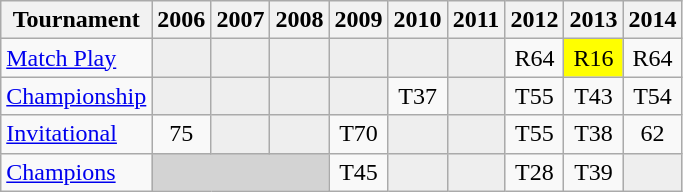<table class="wikitable" style="text-align:center;">
<tr>
<th>Tournament</th>
<th>2006</th>
<th>2007</th>
<th>2008</th>
<th>2009</th>
<th>2010</th>
<th>2011</th>
<th>2012</th>
<th>2013</th>
<th>2014</th>
</tr>
<tr>
<td align="left"><a href='#'>Match Play</a></td>
<td style="background:#eeeeee;"></td>
<td style="background:#eeeeee;"></td>
<td style="background:#eeeeee;"></td>
<td style="background:#eeeeee;"></td>
<td style="background:#eeeeee;"></td>
<td style="background:#eeeeee;"></td>
<td>R64</td>
<td style="background:yellow;">R16</td>
<td>R64</td>
</tr>
<tr>
<td align="left"><a href='#'>Championship</a></td>
<td style="background:#eeeeee;"></td>
<td style="background:#eeeeee;"></td>
<td style="background:#eeeeee;"></td>
<td style="background:#eeeeee;"></td>
<td>T37</td>
<td style="background:#eeeeee;"></td>
<td>T55</td>
<td>T43</td>
<td>T54</td>
</tr>
<tr>
<td align="left"><a href='#'>Invitational</a></td>
<td>75</td>
<td style="background:#eeeeee;"></td>
<td style="background:#eeeeee;"></td>
<td>T70</td>
<td style="background:#eeeeee;"></td>
<td style="background:#eeeeee;"></td>
<td>T55</td>
<td>T38</td>
<td>62</td>
</tr>
<tr>
<td align="left"><a href='#'>Champions</a></td>
<td style="background:#D3D3D3;" colspan=3></td>
<td>T45</td>
<td style="background:#eeeeee;"></td>
<td style="background:#eeeeee;"></td>
<td>T28</td>
<td>T39</td>
<td style="background:#eeeeee;"></td>
</tr>
</table>
